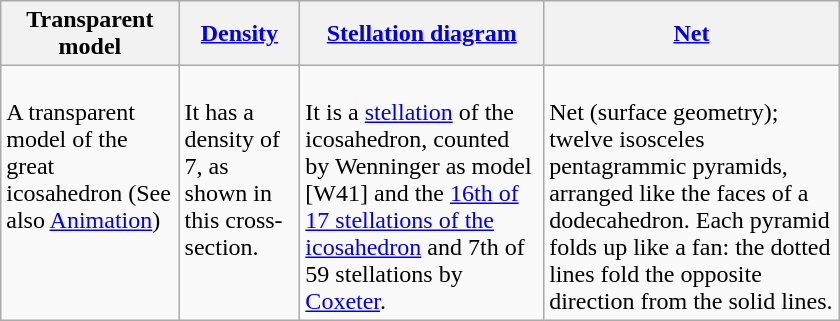<table class="wikitable" width=560>
<tr>
<th>Transparent model</th>
<th><a href='#'>Density</a></th>
<th><a href='#'>Stellation diagram</a></th>
<th><a href='#'>Net</a></th>
</tr>
<tr valign=top>
<td><br>A transparent model of the great icosahedron (See also <a href='#'>Animation</a>)</td>
<td><br>It has a density of 7, as shown in this cross-section.</td>
<td><br>It is a <a href='#'>stellation</a> of the icosahedron, counted by Wenninger as model [W41] and the <a href='#'>16th of 17 stellations of the icosahedron</a> and 7th of 59 stellations by <a href='#'>Coxeter</a>.</td>
<td><br>Net (surface geometry); twelve isosceles pentagrammic pyramids, arranged like the faces of a dodecahedron. Each pyramid folds up like a fan: the dotted lines fold the opposite direction from the solid lines.</td>
</tr>
</table>
